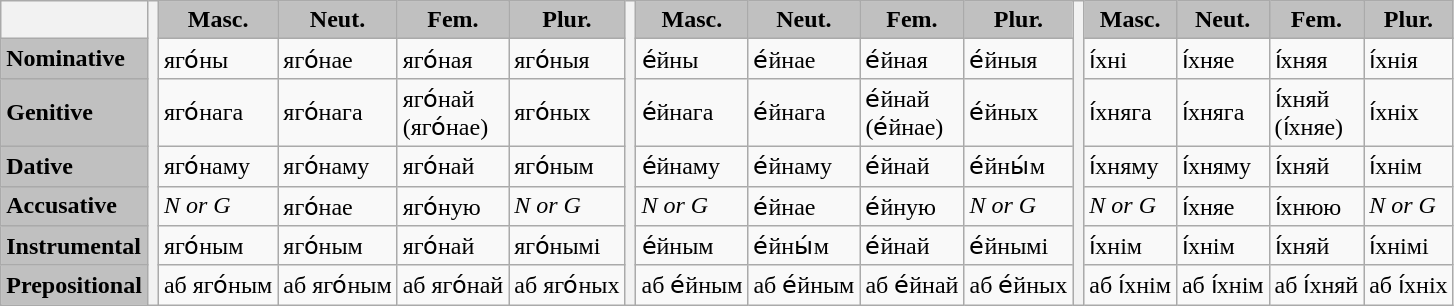<table class="wikitable">
<tr>
<th></th>
<th rowspan="7"></th>
<th style="background:#C0C0C0">Masc.</th>
<th style="background:#C0C0C0">Neut.</th>
<th style="background:#C0C0C0">Fem.</th>
<th style="background:#C0C0C0">Plur.</th>
<th rowspan="7"></th>
<th style="background:#C0C0C0">Masc.</th>
<th style="background:#C0C0C0">Neut.</th>
<th style="background:#C0C0C0">Fem.</th>
<th style="background:#C0C0C0">Plur.</th>
<th rowspan="7"></th>
<th style="background:#C0C0C0">Masc.</th>
<th style="background:#C0C0C0">Neut.</th>
<th style="background:#C0C0C0">Fem.</th>
<th style="background:#C0C0C0">Plur.</th>
</tr>
<tr>
<td style="background:#C0C0C0"><strong>Nominative</strong></td>
<td>яго́ны</td>
<td>яго́нае</td>
<td>яго́ная</td>
<td>яго́ныя</td>
<td>е́йны</td>
<td>е́йнае</td>
<td>е́йная</td>
<td>е́йныя</td>
<td>і́хні</td>
<td>і́хняе</td>
<td>і́хняя</td>
<td>і́хнія</td>
</tr>
<tr>
<td style="background:#C0C0C0"><strong>Genitive</strong></td>
<td>яго́нага</td>
<td>яго́нага</td>
<td>яго́най<br>(яго́нае)</td>
<td>яго́ных</td>
<td>е́йнага</td>
<td>е́йнага</td>
<td>е́йнай<br>(е́йнае)</td>
<td>е́йных</td>
<td>і́хняга</td>
<td>і́хняга</td>
<td>і́хняй<br>(і́хняе)</td>
<td>і́хніх</td>
</tr>
<tr>
<td style="background:#C0C0C0"><strong>Dative</strong></td>
<td>яго́наму</td>
<td>яго́наму</td>
<td>яго́най</td>
<td>яго́ным</td>
<td>е́йнаму</td>
<td>е́йнаму</td>
<td>е́йнай</td>
<td>е́йны́м</td>
<td>і́хняму</td>
<td>і́хняму</td>
<td>і́хняй</td>
<td>і́хнім</td>
</tr>
<tr>
<td style="background:#C0C0C0"><strong>Accusative</strong></td>
<td><em>N or G</em></td>
<td>яго́нае</td>
<td>яго́ную</td>
<td><em>N or G</em></td>
<td><em>N or G</em></td>
<td>е́йнае</td>
<td>е́йную</td>
<td><em>N or G</em></td>
<td><em>N or G</em></td>
<td>і́хняе</td>
<td>і́хнюю</td>
<td><em>N or G</em></td>
</tr>
<tr>
<td style="background:#C0C0C0"><strong>Instrumental</strong></td>
<td>яго́ным</td>
<td>яго́ным</td>
<td>яго́най</td>
<td>яго́нымі</td>
<td>е́йным</td>
<td>е́йны́м</td>
<td>е́йнай</td>
<td>е́йнымі</td>
<td>і́хнім</td>
<td>і́хнім</td>
<td>і́хняй</td>
<td>і́хнімі</td>
</tr>
<tr>
<td style="background:#C0C0C0"><strong>Prepositional</strong></td>
<td>аб яго́ным</td>
<td>аб яго́ным</td>
<td>аб яго́най</td>
<td>аб яго́ных</td>
<td>аб е́йным</td>
<td>аб е́йным</td>
<td>аб е́йнай</td>
<td>аб е́йных</td>
<td>аб і́хнім</td>
<td>аб і́хнім</td>
<td>аб і́хняй</td>
<td>аб і́хніх</td>
</tr>
</table>
